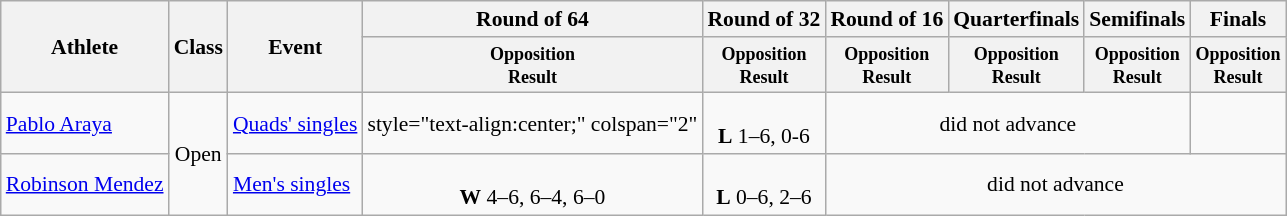<table class=wikitable style="font-size:90%">
<tr>
<th rowspan="2">Athlete</th>
<th rowspan="2">Class</th>
<th rowspan="2">Event</th>
<th>Round of 64</th>
<th>Round of 32</th>
<th>Round of 16</th>
<th>Quarterfinals</th>
<th>Semifinals</th>
<th>Finals</th>
</tr>
<tr>
<th style="line-height:1em"><small>Opposition<br>Result</small></th>
<th style="line-height:1em"><small>Opposition<br>Result</small></th>
<th style="line-height:1em"><small>Opposition<br>Result</small></th>
<th style="line-height:1em"><small>Opposition<br>Result</small></th>
<th style="line-height:1em"><small>Opposition<br>Result</small></th>
<th style="line-height:1em"><small>Opposition<br>Result</small></th>
</tr>
<tr>
<td><a href='#'>Pablo Araya</a></td>
<td rowspan="2" style="text-align:center;">Open</td>
<td><a href='#'>Quads' singles</a></td>
<td>style="text-align:center;" colspan="2" </td>
<td style="text-align:center;"><br><strong>L</strong> 1–6, 0-6</td>
<td style="text-align:center;" colspan="3">did not advance</td>
</tr>
<tr>
<td><a href='#'>Robinson Mendez</a></td>
<td><a href='#'>Men's singles</a></td>
<td style="text-align:center;"><br><strong>W</strong> 4–6, 6–4, 6–0</td>
<td style="text-align:center;"><br><strong>L</strong> 0–6, 2–6</td>
<td style="text-align:center;" colspan="4">did not advance</td>
</tr>
</table>
